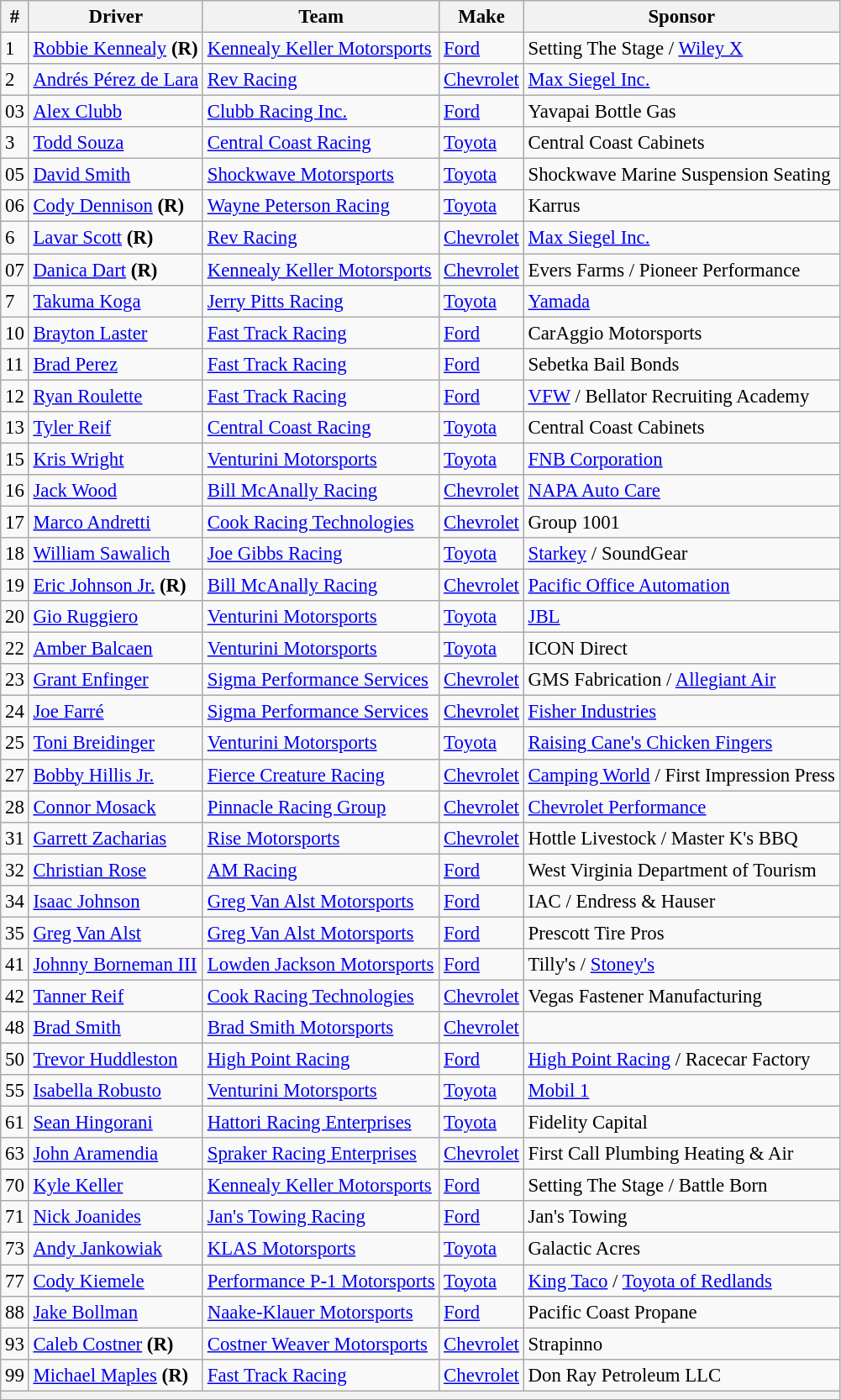<table class="wikitable" style="font-size: 95%;">
<tr>
<th>#</th>
<th>Driver</th>
<th>Team</th>
<th>Make</th>
<th>Sponsor</th>
</tr>
<tr>
<td>1</td>
<td><a href='#'>Robbie Kennealy</a> <strong>(R)</strong></td>
<td><a href='#'>Kennealy Keller Motorsports</a></td>
<td><a href='#'>Ford</a></td>
<td>Setting The Stage / <a href='#'>Wiley X</a></td>
</tr>
<tr>
<td>2</td>
<td nowrap><a href='#'>Andrés Pérez de Lara</a></td>
<td><a href='#'>Rev Racing</a></td>
<td><a href='#'>Chevrolet</a></td>
<td><a href='#'>Max Siegel Inc.</a></td>
</tr>
<tr>
<td>03</td>
<td><a href='#'>Alex Clubb</a></td>
<td><a href='#'>Clubb Racing Inc.</a></td>
<td><a href='#'>Ford</a></td>
<td>Yavapai Bottle Gas</td>
</tr>
<tr>
<td>3</td>
<td><a href='#'>Todd Souza</a></td>
<td><a href='#'>Central Coast Racing</a></td>
<td><a href='#'>Toyota</a></td>
<td>Central Coast Cabinets</td>
</tr>
<tr>
<td>05</td>
<td><a href='#'>David Smith</a></td>
<td><a href='#'>Shockwave Motorsports</a></td>
<td><a href='#'>Toyota</a></td>
<td>Shockwave Marine Suspension Seating</td>
</tr>
<tr>
<td>06</td>
<td><a href='#'>Cody Dennison</a> <strong>(R)</strong></td>
<td><a href='#'>Wayne Peterson Racing</a></td>
<td><a href='#'>Toyota</a></td>
<td>Karrus</td>
</tr>
<tr>
<td>6</td>
<td><a href='#'>Lavar Scott</a> <strong>(R)</strong></td>
<td><a href='#'>Rev Racing</a></td>
<td><a href='#'>Chevrolet</a></td>
<td><a href='#'>Max Siegel Inc.</a></td>
</tr>
<tr>
<td>07</td>
<td><a href='#'>Danica Dart</a> <strong>(R)</strong></td>
<td><a href='#'>Kennealy Keller Motorsports</a></td>
<td><a href='#'>Chevrolet</a></td>
<td>Evers Farms / Pioneer Performance</td>
</tr>
<tr>
<td>7</td>
<td><a href='#'>Takuma Koga</a></td>
<td><a href='#'>Jerry Pitts Racing</a></td>
<td><a href='#'>Toyota</a></td>
<td><a href='#'>Yamada</a></td>
</tr>
<tr>
<td>10</td>
<td><a href='#'>Brayton Laster</a></td>
<td><a href='#'>Fast Track Racing</a></td>
<td><a href='#'>Ford</a></td>
<td>CarAggio Motorsports</td>
</tr>
<tr>
<td>11</td>
<td><a href='#'>Brad Perez</a></td>
<td><a href='#'>Fast Track Racing</a></td>
<td><a href='#'>Ford</a></td>
<td>Sebetka Bail Bonds</td>
</tr>
<tr>
<td>12</td>
<td><a href='#'>Ryan Roulette</a></td>
<td><a href='#'>Fast Track Racing</a></td>
<td><a href='#'>Ford</a></td>
<td><a href='#'>VFW</a> / Bellator Recruiting Academy</td>
</tr>
<tr>
<td>13</td>
<td><a href='#'>Tyler Reif</a></td>
<td><a href='#'>Central Coast Racing</a></td>
<td><a href='#'>Toyota</a></td>
<td>Central Coast Cabinets</td>
</tr>
<tr>
<td>15</td>
<td><a href='#'>Kris Wright</a></td>
<td><a href='#'>Venturini Motorsports</a></td>
<td><a href='#'>Toyota</a></td>
<td><a href='#'>FNB Corporation</a></td>
</tr>
<tr>
<td>16</td>
<td><a href='#'>Jack Wood</a></td>
<td><a href='#'>Bill McAnally Racing</a></td>
<td><a href='#'>Chevrolet</a></td>
<td><a href='#'>NAPA Auto Care</a></td>
</tr>
<tr>
<td>17</td>
<td><a href='#'>Marco Andretti</a></td>
<td><a href='#'>Cook Racing Technologies</a></td>
<td><a href='#'>Chevrolet</a></td>
<td>Group 1001</td>
</tr>
<tr>
<td>18</td>
<td><a href='#'>William Sawalich</a></td>
<td><a href='#'>Joe Gibbs Racing</a></td>
<td><a href='#'>Toyota</a></td>
<td><a href='#'>Starkey</a> / SoundGear</td>
</tr>
<tr>
<td>19</td>
<td><a href='#'>Eric Johnson Jr.</a> <strong>(R)</strong></td>
<td><a href='#'>Bill McAnally Racing</a></td>
<td><a href='#'>Chevrolet</a></td>
<td><a href='#'>Pacific Office Automation</a></td>
</tr>
<tr>
<td>20</td>
<td><a href='#'>Gio Ruggiero</a></td>
<td><a href='#'>Venturini Motorsports</a></td>
<td><a href='#'>Toyota</a></td>
<td><a href='#'>JBL</a></td>
</tr>
<tr>
<td>22</td>
<td><a href='#'>Amber Balcaen</a></td>
<td><a href='#'>Venturini Motorsports</a></td>
<td><a href='#'>Toyota</a></td>
<td>ICON Direct</td>
</tr>
<tr>
<td>23</td>
<td><a href='#'>Grant Enfinger</a></td>
<td><a href='#'>Sigma Performance Services</a></td>
<td><a href='#'>Chevrolet</a></td>
<td>GMS Fabrication / <a href='#'>Allegiant Air</a></td>
</tr>
<tr>
<td>24</td>
<td><a href='#'>Joe Farré</a></td>
<td><a href='#'>Sigma Performance Services</a></td>
<td><a href='#'>Chevrolet</a></td>
<td><a href='#'>Fisher Industries</a></td>
</tr>
<tr>
<td>25</td>
<td><a href='#'>Toni Breidinger</a></td>
<td><a href='#'>Venturini Motorsports</a></td>
<td><a href='#'>Toyota</a></td>
<td><a href='#'>Raising Cane's Chicken Fingers</a></td>
</tr>
<tr>
<td>27</td>
<td><a href='#'>Bobby Hillis Jr.</a></td>
<td><a href='#'>Fierce Creature Racing</a></td>
<td><a href='#'>Chevrolet</a></td>
<td nowrap><a href='#'>Camping World</a> / First Impression Press</td>
</tr>
<tr>
<td>28</td>
<td><a href='#'>Connor Mosack</a></td>
<td><a href='#'>Pinnacle Racing Group</a></td>
<td><a href='#'>Chevrolet</a></td>
<td><a href='#'>Chevrolet Performance</a></td>
</tr>
<tr>
<td>31</td>
<td><a href='#'>Garrett Zacharias</a></td>
<td><a href='#'>Rise Motorsports</a></td>
<td><a href='#'>Chevrolet</a></td>
<td>Hottle Livestock / Master K's BBQ</td>
</tr>
<tr>
<td>32</td>
<td><a href='#'>Christian Rose</a></td>
<td><a href='#'>AM Racing</a></td>
<td><a href='#'>Ford</a></td>
<td>West Virginia Department of Tourism</td>
</tr>
<tr>
<td>34</td>
<td><a href='#'>Isaac Johnson</a></td>
<td><a href='#'>Greg Van Alst Motorsports</a></td>
<td><a href='#'>Ford</a></td>
<td>IAC / Endress & Hauser</td>
</tr>
<tr>
<td>35</td>
<td><a href='#'>Greg Van Alst</a></td>
<td><a href='#'>Greg Van Alst Motorsports</a></td>
<td><a href='#'>Ford</a></td>
<td>Prescott Tire Pros</td>
</tr>
<tr>
<td>41</td>
<td><a href='#'>Johnny Borneman III</a></td>
<td nowrap><a href='#'>Lowden Jackson Motorsports</a></td>
<td><a href='#'>Ford</a></td>
<td>Tilly's / <a href='#'>Stoney's</a></td>
</tr>
<tr>
<td>42</td>
<td><a href='#'>Tanner Reif</a></td>
<td><a href='#'>Cook Racing Technologies</a></td>
<td><a href='#'>Chevrolet</a></td>
<td>Vegas Fastener Manufacturing</td>
</tr>
<tr>
<td>48</td>
<td><a href='#'>Brad Smith</a></td>
<td><a href='#'>Brad Smith Motorsports</a></td>
<td><a href='#'>Chevrolet</a></td>
<td></td>
</tr>
<tr>
<td>50</td>
<td><a href='#'>Trevor Huddleston</a></td>
<td><a href='#'>High Point Racing</a></td>
<td><a href='#'>Ford</a></td>
<td><a href='#'>High Point Racing</a> / Racecar Factory</td>
</tr>
<tr>
<td>55</td>
<td><a href='#'>Isabella Robusto</a></td>
<td><a href='#'>Venturini Motorsports</a></td>
<td><a href='#'>Toyota</a></td>
<td><a href='#'>Mobil 1</a></td>
</tr>
<tr>
<td>61</td>
<td><a href='#'>Sean Hingorani</a></td>
<td><a href='#'>Hattori Racing Enterprises</a></td>
<td><a href='#'>Toyota</a></td>
<td>Fidelity Capital</td>
</tr>
<tr>
<td>63</td>
<td><a href='#'>John Aramendia</a></td>
<td><a href='#'>Spraker Racing Enterprises</a></td>
<td><a href='#'>Chevrolet</a></td>
<td>First Call Plumbing Heating & Air</td>
</tr>
<tr>
<td>70</td>
<td><a href='#'>Kyle Keller</a></td>
<td><a href='#'>Kennealy Keller Motorsports</a></td>
<td><a href='#'>Ford</a></td>
<td>Setting The Stage / Battle Born</td>
</tr>
<tr>
<td>71</td>
<td><a href='#'>Nick Joanides</a></td>
<td><a href='#'>Jan's Towing Racing</a></td>
<td><a href='#'>Ford</a></td>
<td>Jan's Towing</td>
</tr>
<tr>
<td>73</td>
<td><a href='#'>Andy Jankowiak</a></td>
<td><a href='#'>KLAS Motorsports</a></td>
<td><a href='#'>Toyota</a></td>
<td>Galactic Acres</td>
</tr>
<tr>
<td>77</td>
<td><a href='#'>Cody Kiemele</a></td>
<td><a href='#'>Performance P-1 Motorsports</a></td>
<td><a href='#'>Toyota</a></td>
<td><a href='#'>King Taco</a> / <a href='#'>Toyota of Redlands</a></td>
</tr>
<tr>
<td>88</td>
<td><a href='#'>Jake Bollman</a></td>
<td><a href='#'>Naake-Klauer Motorsports</a></td>
<td><a href='#'>Ford</a></td>
<td>Pacific Coast Propane</td>
</tr>
<tr>
<td>93</td>
<td><a href='#'>Caleb Costner</a> <strong>(R)</strong></td>
<td><a href='#'>Costner Weaver Motorsports</a></td>
<td><a href='#'>Chevrolet</a></td>
<td>Strapinno</td>
</tr>
<tr>
<td>99</td>
<td><a href='#'>Michael Maples</a> <strong>(R)</strong></td>
<td><a href='#'>Fast Track Racing</a></td>
<td><a href='#'>Chevrolet</a></td>
<td>Don Ray Petroleum LLC</td>
</tr>
<tr>
<th colspan="5"></th>
</tr>
</table>
